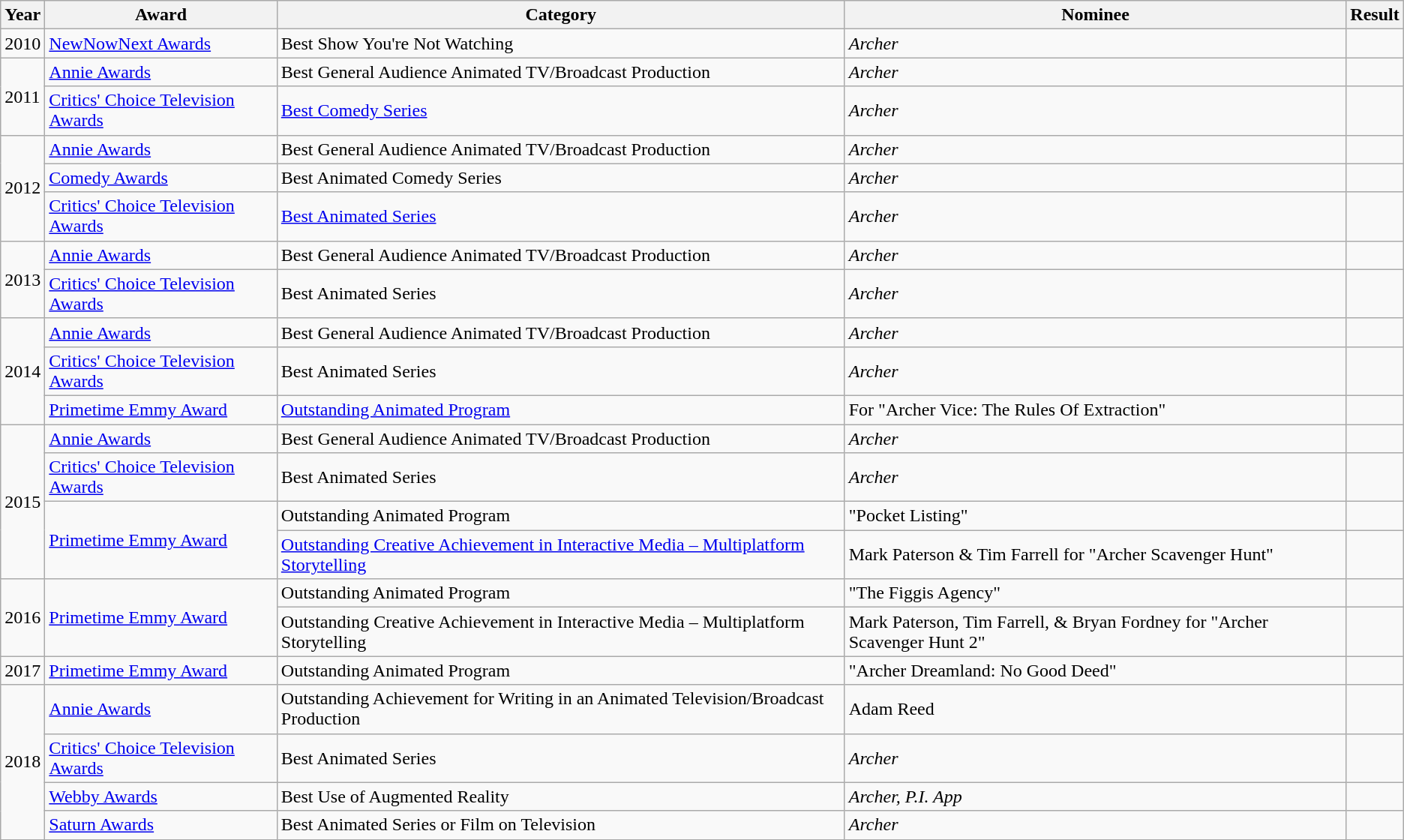<table class="wikitable sortable">
<tr>
<th>Year</th>
<th>Award</th>
<th>Category</th>
<th>Nominee</th>
<th>Result</th>
</tr>
<tr>
<td>2010</td>
<td><a href='#'>NewNowNext Awards</a></td>
<td>Best Show You're Not Watching</td>
<td><em>Archer</em></td>
<td></td>
</tr>
<tr>
<td rowspan="2">2011</td>
<td><a href='#'>Annie Awards</a></td>
<td>Best General Audience Animated TV/Broadcast Production</td>
<td><em>Archer</em></td>
<td></td>
</tr>
<tr>
<td><a href='#'>Critics' Choice Television Awards</a></td>
<td><a href='#'>Best Comedy Series</a></td>
<td><em>Archer</em></td>
<td></td>
</tr>
<tr>
<td rowspan="3">2012</td>
<td><a href='#'>Annie Awards</a></td>
<td>Best General Audience Animated TV/Broadcast Production</td>
<td><em>Archer</em></td>
<td></td>
</tr>
<tr>
<td><a href='#'>Comedy Awards</a></td>
<td>Best Animated Comedy Series</td>
<td><em>Archer</em></td>
<td></td>
</tr>
<tr>
<td><a href='#'>Critics' Choice Television Awards</a></td>
<td><a href='#'>Best Animated Series</a></td>
<td><em>Archer</em></td>
<td></td>
</tr>
<tr>
<td rowspan="2">2013</td>
<td><a href='#'>Annie Awards</a></td>
<td>Best General Audience Animated TV/Broadcast Production</td>
<td><em>Archer</em></td>
<td></td>
</tr>
<tr>
<td><a href='#'>Critics' Choice Television Awards</a></td>
<td>Best Animated Series</td>
<td><em>Archer</em></td>
<td></td>
</tr>
<tr>
<td rowspan="3">2014</td>
<td><a href='#'>Annie Awards</a></td>
<td>Best General Audience Animated TV/Broadcast Production</td>
<td><em>Archer</em></td>
<td></td>
</tr>
<tr>
<td><a href='#'>Critics' Choice Television Awards</a></td>
<td>Best Animated Series</td>
<td><em>Archer</em></td>
<td></td>
</tr>
<tr>
<td><a href='#'>Primetime Emmy Award</a></td>
<td><a href='#'>Outstanding Animated Program</a></td>
<td>For "Archer Vice: The Rules Of Extraction"</td>
<td></td>
</tr>
<tr>
<td rowspan="4">2015</td>
<td><a href='#'>Annie Awards</a></td>
<td>Best General Audience Animated TV/Broadcast Production</td>
<td><em>Archer</em></td>
<td></td>
</tr>
<tr>
<td><a href='#'>Critics' Choice Television Awards</a></td>
<td>Best Animated Series</td>
<td><em>Archer</em></td>
<td></td>
</tr>
<tr>
<td rowspan="2"><a href='#'>Primetime Emmy Award</a></td>
<td>Outstanding Animated Program</td>
<td>"Pocket Listing"</td>
<td></td>
</tr>
<tr>
<td><a href='#'>Outstanding Creative Achievement in Interactive Media – Multiplatform Storytelling</a></td>
<td>Mark Paterson & Tim Farrell for "Archer Scavenger Hunt"</td>
<td></td>
</tr>
<tr>
<td rowspan="2">2016</td>
<td rowspan="2"><a href='#'>Primetime Emmy Award</a></td>
<td>Outstanding Animated Program</td>
<td>"The Figgis Agency"</td>
<td></td>
</tr>
<tr>
<td>Outstanding Creative Achievement in Interactive Media – Multiplatform Storytelling</td>
<td>Mark Paterson, Tim Farrell, & Bryan Fordney for "Archer Scavenger Hunt 2"</td>
<td></td>
</tr>
<tr>
<td>2017</td>
<td><a href='#'>Primetime Emmy Award</a></td>
<td>Outstanding Animated Program</td>
<td>"Archer Dreamland: No Good Deed"</td>
<td></td>
</tr>
<tr>
<td rowspan="4">2018</td>
<td><a href='#'>Annie Awards</a></td>
<td>Outstanding Achievement for Writing in an Animated Television/Broadcast Production</td>
<td>Adam Reed</td>
<td></td>
</tr>
<tr>
<td><a href='#'>Critics' Choice Television Awards</a></td>
<td>Best Animated Series</td>
<td><em>Archer</em></td>
<td></td>
</tr>
<tr>
<td><a href='#'>Webby Awards</a></td>
<td>Best Use of Augmented Reality</td>
<td><em>Archer, P.I. App</em></td>
<td></td>
</tr>
<tr>
<td><a href='#'>Saturn Awards</a></td>
<td>Best Animated Series or Film on Television</td>
<td><em>Archer</em></td>
<td></td>
</tr>
</table>
